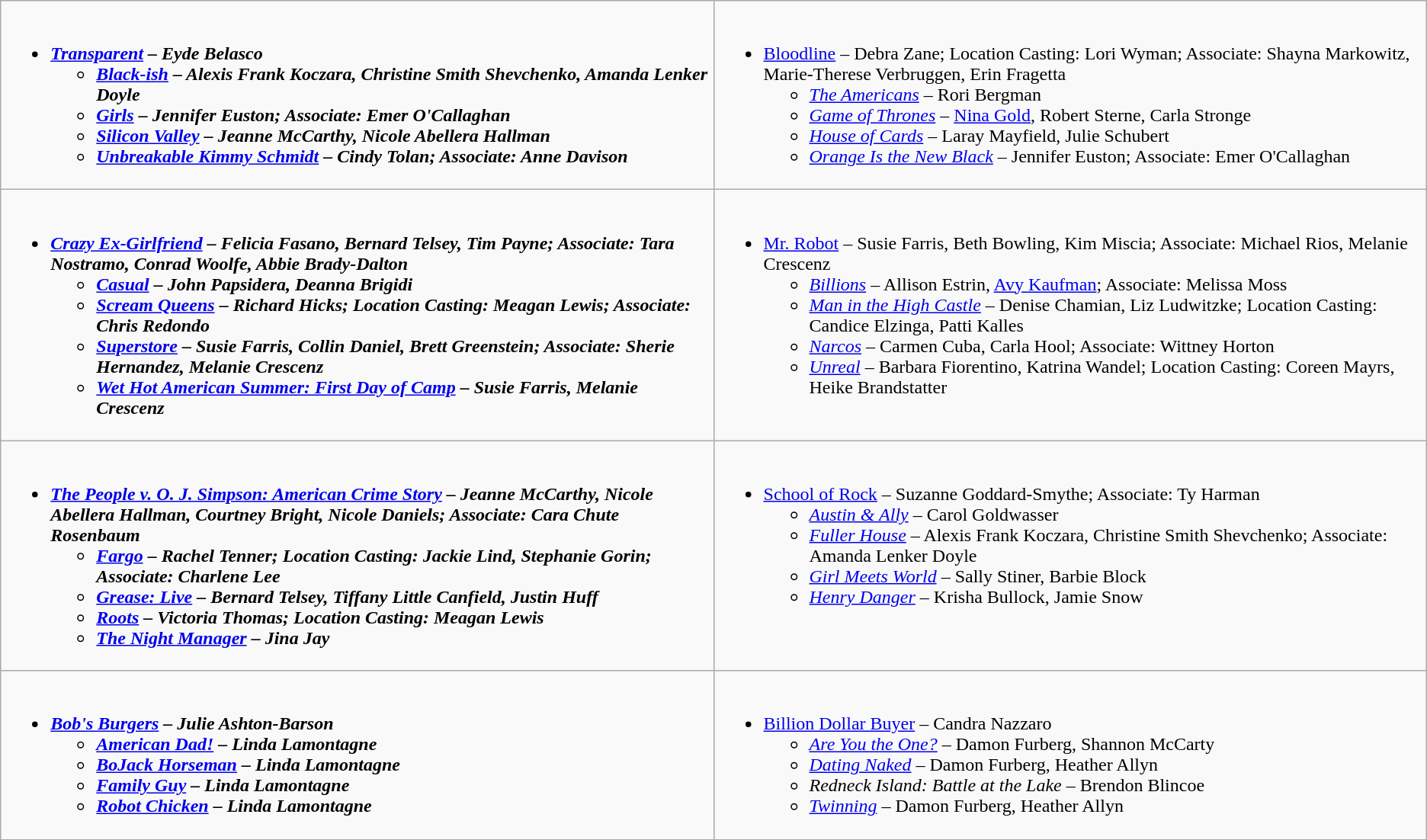<table class=wikitable>
<tr>
<td valign="top" width="50%"><br><ul><li><strong><em><a href='#'>Transparent</a><em> – Eyde Belasco<strong><ul><li></em><a href='#'>Black-ish</a><em> – Alexis Frank Koczara, Christine Smith Shevchenko, Amanda Lenker Doyle</li><li></em><a href='#'>Girls</a><em> – Jennifer Euston; Associate: Emer O'Callaghan</li><li></em><a href='#'>Silicon Valley</a><em> – Jeanne McCarthy, Nicole Abellera Hallman</li><li></em><a href='#'>Unbreakable Kimmy Schmidt</a><em> – Cindy Tolan; Associate: Anne Davison</li></ul></li></ul></td>
<td valign="top" width="50%"><br><ul><li></em></strong><a href='#'>Bloodline</a></em> – Debra Zane; Location Casting: Lori Wyman; Associate: Shayna Markowitz, Marie-Therese Verbruggen, Erin Fragetta</strong><ul><li><em><a href='#'>The Americans</a></em> – Rori Bergman</li><li><em><a href='#'>Game of Thrones</a></em> – <a href='#'>Nina Gold</a>, Robert Sterne, Carla Stronge</li><li><em><a href='#'>House of Cards</a></em> – Laray Mayfield, Julie Schubert</li><li><em><a href='#'>Orange Is the New Black</a></em> – Jennifer Euston; Associate: Emer O'Callaghan</li></ul></li></ul></td>
</tr>
<tr>
<td valign="top" width="50%"><br><ul><li><strong><em><a href='#'>Crazy Ex-Girlfriend</a><em> – Felicia Fasano, Bernard Telsey, Tim Payne; Associate: Tara Nostramo, Conrad Woolfe, Abbie Brady-Dalton<strong><ul><li></em><a href='#'>Casual</a><em> – John Papsidera, Deanna Brigidi</li><li></em><a href='#'>Scream Queens</a><em> – Richard Hicks; Location Casting: Meagan Lewis; Associate: Chris Redondo</li><li></em><a href='#'>Superstore</a><em> – Susie Farris, Collin Daniel, Brett Greenstein; Associate: Sherie Hernandez, Melanie Crescenz</li><li></em><a href='#'>Wet Hot American Summer: First Day of Camp</a><em> – Susie Farris, Melanie Crescenz</li></ul></li></ul></td>
<td valign="top" width="50%"><br><ul><li></em></strong><a href='#'>Mr. Robot</a></em> – Susie Farris, Beth Bowling, Kim Miscia; Associate: Michael Rios, Melanie Crescenz</strong><ul><li><em><a href='#'>Billions</a></em> – Allison Estrin, <a href='#'>Avy Kaufman</a>; Associate: Melissa Moss</li><li><em><a href='#'>Man in the High Castle</a></em> – Denise Chamian, Liz Ludwitzke; Location Casting: Candice Elzinga, Patti Kalles</li><li><em><a href='#'>Narcos</a></em> – Carmen Cuba, Carla Hool; Associate: Wittney Horton</li><li><em><a href='#'>Unreal</a></em> – Barbara Fiorentino, Katrina Wandel; Location Casting: Coreen Mayrs, Heike Brandstatter</li></ul></li></ul></td>
</tr>
<tr>
<td valign="top" width="50%"><br><ul><li><strong><em><a href='#'>The People v. O. J. Simpson: American Crime Story</a><em> – Jeanne McCarthy, Nicole Abellera Hallman, Courtney Bright, Nicole Daniels; Associate: Cara Chute Rosenbaum<strong><ul><li></em><a href='#'>Fargo</a><em> – Rachel Tenner; Location Casting: Jackie Lind, Stephanie Gorin; Associate: Charlene Lee</li><li></em><a href='#'>Grease: Live</a><em> – Bernard Telsey, Tiffany Little Canfield, Justin Huff</li><li></em><a href='#'>Roots</a><em> – Victoria Thomas; Location Casting: Meagan Lewis</li><li></em><a href='#'>The Night Manager</a><em> – Jina Jay</li></ul></li></ul></td>
<td valign="top" width="50%"><br><ul><li></em></strong><a href='#'>School of Rock</a></em> – Suzanne Goddard-Smythe; Associate: Ty Harman</strong><ul><li><em><a href='#'>Austin & Ally</a></em> – Carol Goldwasser</li><li><em><a href='#'>Fuller House</a></em> – Alexis Frank Koczara, Christine Smith Shevchenko; Associate: Amanda Lenker Doyle</li><li><em><a href='#'>Girl Meets World</a></em> – Sally Stiner, Barbie Block</li><li><em><a href='#'>Henry Danger</a></em> – Krisha Bullock, Jamie Snow</li></ul></li></ul></td>
</tr>
<tr>
<td valign="top" width="50%"><br><ul><li><strong><em><a href='#'>Bob's Burgers</a><em> – Julie Ashton-Barson<strong><ul><li></em><a href='#'>American Dad!</a><em> – Linda Lamontagne</li><li></em><a href='#'>BoJack Horseman</a><em> – Linda Lamontagne</li><li></em><a href='#'>Family Guy</a><em> – Linda Lamontagne</li><li></em><a href='#'>Robot Chicken</a><em> – Linda Lamontagne</li></ul></li></ul></td>
<td valign="top" width="50%"><br><ul><li></em></strong><a href='#'>Billion Dollar Buyer</a></em> – Candra Nazzaro</strong><ul><li><em><a href='#'>Are You the One?</a></em> – Damon Furberg, Shannon McCarty</li><li><em><a href='#'>Dating Naked</a></em> – Damon Furberg, Heather Allyn</li><li><em>Redneck Island: Battle at the Lake</em> – Brendon Blincoe</li><li><em><a href='#'>Twinning</a></em> – Damon Furberg, Heather Allyn</li></ul></li></ul></td>
</tr>
</table>
